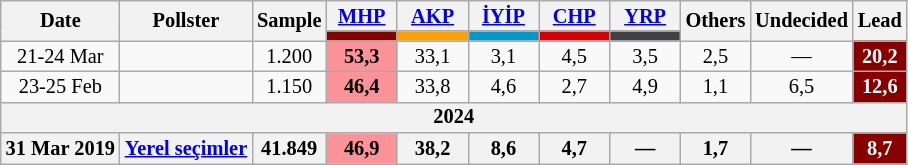<table class="wikitable mw-collapsible" style="text-align:center; font-size:85%; line-height:14px;">
<tr>
<th rowspan="2">Date</th>
<th rowspan="2">Pollster</th>
<th rowspan="2">Sample</th>
<th style="width:3em;"><a href='#'>MHP</a></th>
<th style="width:3em;"><a href='#'>AKP</a></th>
<th style="width:3em;"><a href='#'>İYİP</a></th>
<th style="width:3em;"><a href='#'>CHP</a></th>
<th style="width:3em;"><a href='#'>YRP</a></th>
<th rowspan="2">Others</th>
<th rowspan="2">Undecided</th>
<th rowspan="2">Lead</th>
</tr>
<tr>
<th style="background:#870000;"></th>
<th style="background:#fda000;"></th>
<th style="background:#0099cc;"></th>
<th style="background:#d40000;"></th>
<th style="background:#414042;"></th>
</tr>
<tr>
<td>21-24 Mar</td>
<td></td>
<td>1.200</td>
<td style="background:#fc9399"><strong>53,3</strong></td>
<td>33,1</td>
<td>3,1</td>
<td>4,5</td>
<td>3,5</td>
<td>2,5</td>
<td>—</td>
<th style="background:#870000; color:white;">20,2</th>
</tr>
<tr>
<td>23-25 Feb</td>
<td></td>
<td>1.150</td>
<td style="background:#fc9399"><strong>46,4</strong></td>
<td>33,8</td>
<td>4,6</td>
<td>2,7</td>
<td>4,9</td>
<td>1,1</td>
<td>6,5</td>
<th style="background:#870000; color:white;">12,6</th>
</tr>
<tr>
<th colspan="11">2024</th>
</tr>
<tr>
<th>31 Mar 2019</th>
<th><a href='#'>Yerel seçimler</a></th>
<th>41.849</th>
<th style="background:#fc9399"><strong>46,9</strong></th>
<th>38,2</th>
<th>8,6</th>
<th>4,7</th>
<th>—</th>
<th>1,7</th>
<th>—</th>
<th style="background:#870000; color:white;">8,7</th>
</tr>
</table>
